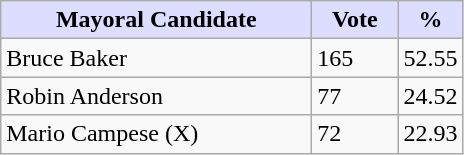<table class="wikitable">
<tr>
<th style="background:#ddf; width:200px;">Mayoral Candidate </th>
<th style="background:#ddf; width:50px;">Vote</th>
<th style="background:#ddf; width:30px;">%</th>
</tr>
<tr>
<td>Bruce Baker</td>
<td>165</td>
<td>52.55</td>
</tr>
<tr>
<td>Robin Anderson</td>
<td>77</td>
<td>24.52</td>
</tr>
<tr>
<td>Mario Campese (X)</td>
<td>72</td>
<td>22.93</td>
</tr>
</table>
